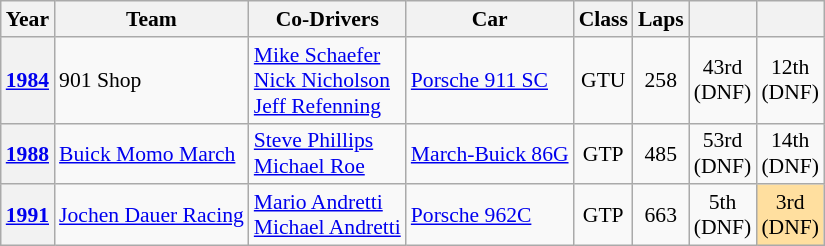<table class="wikitable" style="font-size:90%">
<tr>
<th>Year</th>
<th>Team</th>
<th>Co-Drivers</th>
<th>Car</th>
<th>Class</th>
<th>Laps</th>
<th></th>
<th></th>
</tr>
<tr align="center">
<th><a href='#'>1984</a></th>
<td align="left"> 901 Shop</td>
<td align="left"> <a href='#'>Mike Schaefer</a><br> <a href='#'>Nick Nicholson</a><br> <a href='#'>Jeff Refenning</a></td>
<td align="left"><a href='#'>Porsche 911 SC</a></td>
<td>GTU</td>
<td>258</td>
<td>43rd <br> (DNF)</td>
<td>12th <br> (DNF)</td>
</tr>
<tr align="center">
<th><a href='#'>1988</a></th>
<td align="left"> <a href='#'>Buick Momo March</a></td>
<td align="left"> <a href='#'>Steve Phillips</a><br> <a href='#'>Michael Roe</a></td>
<td align="left"><a href='#'>March-Buick 86G</a></td>
<td>GTP</td>
<td>485</td>
<td>53rd <br>(DNF)</td>
<td>14th <br>(DNF)</td>
</tr>
<tr align="center">
<th><a href='#'>1991</a></th>
<td align="left"> <a href='#'>Jochen Dauer Racing</a></td>
<td align="left"> <a href='#'>Mario Andretti</a><br> <a href='#'>Michael Andretti</a></td>
<td align="left"><a href='#'>Porsche 962C</a></td>
<td>GTP</td>
<td>663</td>
<td>5th <br>(DNF)</td>
<td style="background:#ffdf9f;">3rd <br>(DNF)</td>
</tr>
</table>
